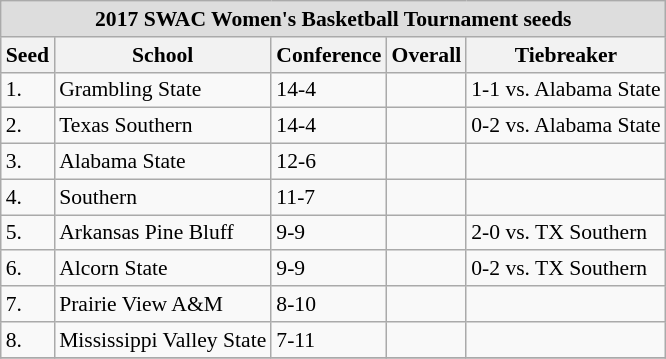<table class="wikitable" style="white-space:nowrap; font-size:90%;">
<tr>
<td colspan="7" style="text-align:center; background:#DDDDDD; font:#000000"><strong>2017 SWAC Women's Basketball Tournament seeds</strong></td>
</tr>
<tr bgcolor="#efefef">
<th>Seed</th>
<th>School</th>
<th>Conference</th>
<th>Overall</th>
<th>Tiebreaker</th>
</tr>
<tr>
<td>1.</td>
<td>Grambling State</td>
<td>14-4</td>
<td></td>
<td>1-1 vs. Alabama State</td>
</tr>
<tr>
<td>2.</td>
<td>Texas Southern</td>
<td>14-4</td>
<td></td>
<td>0-2 vs. Alabama State</td>
</tr>
<tr>
<td>3.</td>
<td>Alabama State</td>
<td>12-6</td>
<td></td>
<td></td>
</tr>
<tr>
<td>4.</td>
<td>Southern</td>
<td>11-7</td>
<td></td>
<td></td>
</tr>
<tr>
<td>5.</td>
<td>Arkansas Pine Bluff</td>
<td>9-9</td>
<td></td>
<td>2-0 vs. TX Southern</td>
</tr>
<tr>
<td>6.</td>
<td>Alcorn State</td>
<td>9-9</td>
<td></td>
<td>0-2 vs. TX Southern</td>
</tr>
<tr>
<td>7.</td>
<td>Prairie View A&M</td>
<td>8-10</td>
<td></td>
<td></td>
</tr>
<tr>
<td>8.</td>
<td>Mississippi Valley State</td>
<td>7-11</td>
<td></td>
<td></td>
</tr>
<tr>
</tr>
</table>
